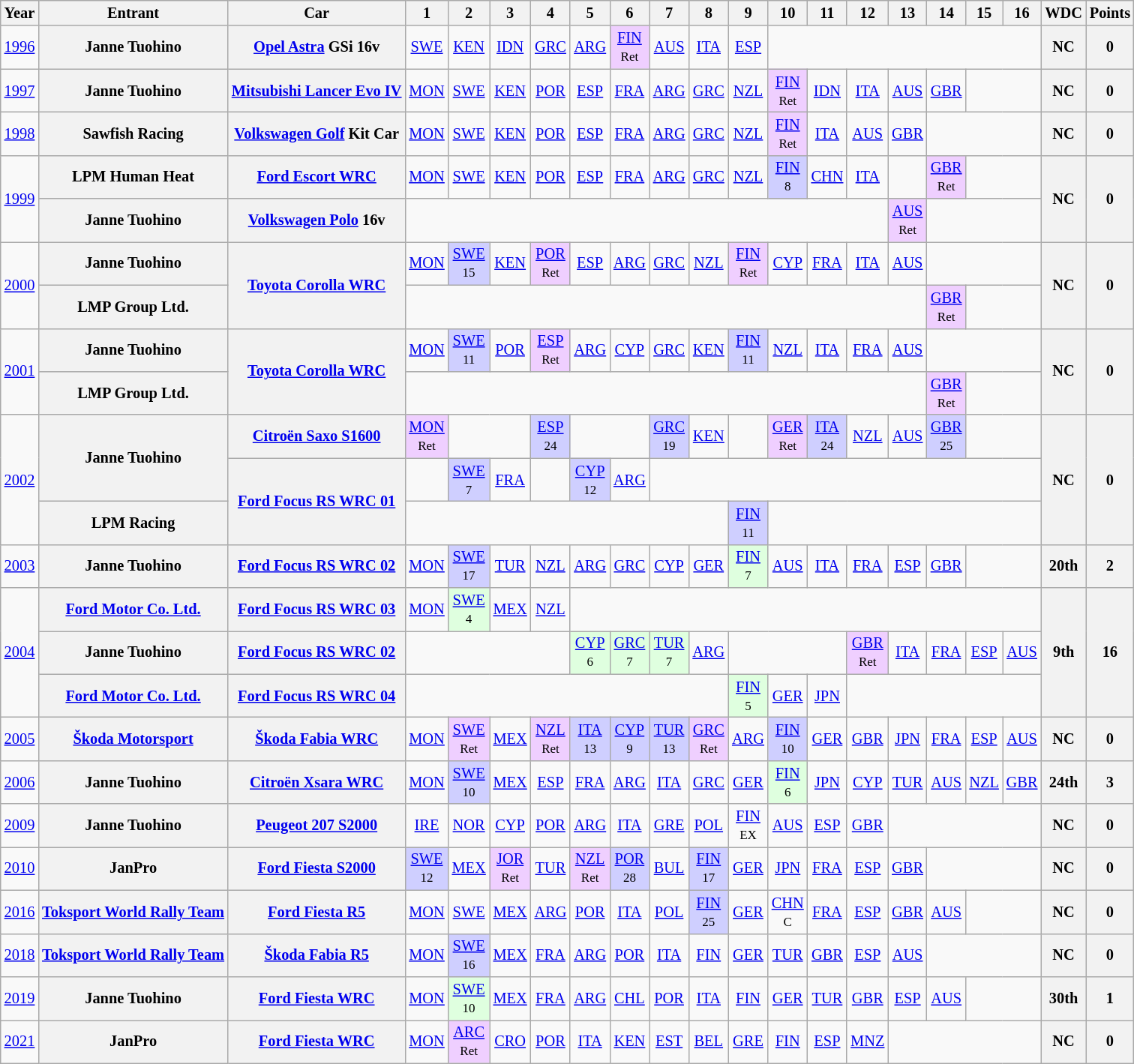<table class="wikitable" style="text-align:center; font-size:85%">
<tr>
<th>Year</th>
<th>Entrant</th>
<th>Car</th>
<th>1</th>
<th>2</th>
<th>3</th>
<th>4</th>
<th>5</th>
<th>6</th>
<th>7</th>
<th>8</th>
<th>9</th>
<th>10</th>
<th>11</th>
<th>12</th>
<th>13</th>
<th>14</th>
<th>15</th>
<th>16</th>
<th>WDC</th>
<th>Points</th>
</tr>
<tr>
<td><a href='#'>1996</a></td>
<th nowrap>Janne Tuohino</th>
<th nowrap><a href='#'>Opel Astra</a> GSi 16v</th>
<td><a href='#'>SWE</a></td>
<td><a href='#'>KEN</a></td>
<td><a href='#'>IDN</a></td>
<td><a href='#'>GRC</a></td>
<td><a href='#'>ARG</a></td>
<td style="background:#EFCFFF;"><a href='#'>FIN</a><br><small>Ret</small></td>
<td><a href='#'>AUS</a></td>
<td><a href='#'>ITA</a></td>
<td><a href='#'>ESP</a></td>
<td colspan=7></td>
<th>NC</th>
<th>0</th>
</tr>
<tr>
<td><a href='#'>1997</a></td>
<th nowrap>Janne Tuohino</th>
<th nowrap><a href='#'>Mitsubishi Lancer Evo IV</a></th>
<td><a href='#'>MON</a></td>
<td><a href='#'>SWE</a></td>
<td><a href='#'>KEN</a></td>
<td><a href='#'>POR</a></td>
<td><a href='#'>ESP</a></td>
<td><a href='#'>FRA</a></td>
<td><a href='#'>ARG</a></td>
<td><a href='#'>GRC</a></td>
<td><a href='#'>NZL</a></td>
<td style="background:#EFCFFF;"><a href='#'>FIN</a><br><small>Ret</small></td>
<td><a href='#'>IDN</a></td>
<td><a href='#'>ITA</a></td>
<td><a href='#'>AUS</a></td>
<td><a href='#'>GBR</a></td>
<td colspan=2></td>
<th>NC</th>
<th>0</th>
</tr>
<tr>
<td><a href='#'>1998</a></td>
<th nowrap>Sawfish Racing</th>
<th nowrap><a href='#'>Volkswagen Golf</a> Kit Car</th>
<td><a href='#'>MON</a></td>
<td><a href='#'>SWE</a></td>
<td><a href='#'>KEN</a></td>
<td><a href='#'>POR</a></td>
<td><a href='#'>ESP</a></td>
<td><a href='#'>FRA</a></td>
<td><a href='#'>ARG</a></td>
<td><a href='#'>GRC</a></td>
<td><a href='#'>NZL</a></td>
<td style="background:#EFCFFF;"><a href='#'>FIN</a><br><small>Ret</small></td>
<td><a href='#'>ITA</a></td>
<td><a href='#'>AUS</a></td>
<td><a href='#'>GBR</a></td>
<td colspan=3></td>
<th>NC</th>
<th>0</th>
</tr>
<tr>
<td rowspan=2><a href='#'>1999</a></td>
<th nowrap>LPM Human Heat</th>
<th nowrap><a href='#'>Ford Escort WRC</a></th>
<td><a href='#'>MON</a></td>
<td><a href='#'>SWE</a></td>
<td><a href='#'>KEN</a></td>
<td><a href='#'>POR</a></td>
<td><a href='#'>ESP</a></td>
<td><a href='#'>FRA</a></td>
<td><a href='#'>ARG</a></td>
<td><a href='#'>GRC</a></td>
<td><a href='#'>NZL</a></td>
<td style="background:#CFCFFF;"><a href='#'>FIN</a><br><small>8</small></td>
<td><a href='#'>CHN</a></td>
<td><a href='#'>ITA</a></td>
<td></td>
<td style="background:#EFCFFF;"><a href='#'>GBR</a><br><small>Ret</small></td>
<td colspan=2></td>
<th rowspan=2>NC</th>
<th rowspan=2>0</th>
</tr>
<tr>
<th nowrap>Janne Tuohino</th>
<th nowrap><a href='#'>Volkswagen Polo</a> 16v</th>
<td colspan=12></td>
<td style="background:#EFCFFF;"><a href='#'>AUS</a><br><small>Ret</small></td>
<td colspan=3></td>
</tr>
<tr>
<td rowspan=2><a href='#'>2000</a></td>
<th nowrap>Janne Tuohino</th>
<th rowspan=2 nowrap><a href='#'>Toyota Corolla WRC</a></th>
<td><a href='#'>MON</a></td>
<td style="background:#CFCFFF;"><a href='#'>SWE</a><br><small>15</small></td>
<td><a href='#'>KEN</a></td>
<td style="background:#EFCFFF;"><a href='#'>POR</a><br><small>Ret</small></td>
<td><a href='#'>ESP</a></td>
<td><a href='#'>ARG</a></td>
<td><a href='#'>GRC</a></td>
<td><a href='#'>NZL</a></td>
<td style="background:#EFCFFF;"><a href='#'>FIN</a><br><small>Ret</small></td>
<td><a href='#'>CYP</a></td>
<td><a href='#'>FRA</a></td>
<td><a href='#'>ITA</a></td>
<td><a href='#'>AUS</a></td>
<td colspan=3></td>
<th rowspan=2>NC</th>
<th rowspan=2>0</th>
</tr>
<tr>
<th nowrap>LMP Group Ltd.</th>
<td colspan=13></td>
<td style="background:#EFCFFF;"><a href='#'>GBR</a><br><small>Ret</small></td>
<td colspan=2></td>
</tr>
<tr>
<td rowspan=2><a href='#'>2001</a></td>
<th nowrap>Janne Tuohino</th>
<th rowspan=2 nowrap><a href='#'>Toyota Corolla WRC</a></th>
<td><a href='#'>MON</a></td>
<td style="background:#CFCFFF;"><a href='#'>SWE</a><br><small>11</small></td>
<td><a href='#'>POR</a></td>
<td style="background:#EFCFFF;"><a href='#'>ESP</a><br><small>Ret</small></td>
<td><a href='#'>ARG</a></td>
<td><a href='#'>CYP</a></td>
<td><a href='#'>GRC</a></td>
<td><a href='#'>KEN</a></td>
<td style="background:#CFCFFF;"><a href='#'>FIN</a><br><small>11</small></td>
<td><a href='#'>NZL</a></td>
<td><a href='#'>ITA</a></td>
<td><a href='#'>FRA</a></td>
<td><a href='#'>AUS</a></td>
<td colspan=3></td>
<th rowspan=2>NC</th>
<th rowspan=2>0</th>
</tr>
<tr>
<th nowrap>LMP Group Ltd.</th>
<td colspan=13></td>
<td style="background:#EFCFFF;"><a href='#'>GBR</a><br><small>Ret</small></td>
<td colspan=2></td>
</tr>
<tr>
<td rowspan=3><a href='#'>2002</a></td>
<th rowspan=2 nowrap>Janne Tuohino</th>
<th nowrap><a href='#'>Citroën Saxo S1600</a></th>
<td style="background:#EFCFFF;"><a href='#'>MON</a><br><small>Ret</small></td>
<td colspan=2></td>
<td style="background:#CFCFFF;"><a href='#'>ESP</a><br><small>24</small></td>
<td colspan=2></td>
<td style="background:#CFCFFF;"><a href='#'>GRC</a><br><small>19</small></td>
<td><a href='#'>KEN</a></td>
<td></td>
<td style="background:#EFCFFF;"><a href='#'>GER</a><br><small>Ret</small></td>
<td style="background:#CFCFFF;"><a href='#'>ITA</a><br><small>24</small></td>
<td><a href='#'>NZL</a></td>
<td><a href='#'>AUS</a></td>
<td style="background:#CFCFFF;"><a href='#'>GBR</a><br><small>25</small></td>
<td colspan=2></td>
<th rowspan=3>NC</th>
<th rowspan=3>0</th>
</tr>
<tr>
<th rowspan=2><a href='#'>Ford Focus RS WRC 01</a></th>
<td></td>
<td style="background:#CFCFFF;"><a href='#'>SWE</a><br><small>7</small></td>
<td><a href='#'>FRA</a></td>
<td></td>
<td style="background:#CFCFFF;"><a href='#'>CYP</a><br><small>12</small></td>
<td><a href='#'>ARG</a></td>
<td colspan=10></td>
</tr>
<tr>
<th nowrap>LPM Racing</th>
<td colspan=8></td>
<td style="background:#CFCFFF;"><a href='#'>FIN</a><br><small>11</small></td>
<td colspan=7></td>
</tr>
<tr>
<td><a href='#'>2003</a></td>
<th nowrap>Janne Tuohino</th>
<th nowrap><a href='#'>Ford Focus RS WRC 02</a></th>
<td><a href='#'>MON</a></td>
<td style="background:#CFCFFF;"><a href='#'>SWE</a><br><small>17</small></td>
<td><a href='#'>TUR</a></td>
<td><a href='#'>NZL</a></td>
<td><a href='#'>ARG</a></td>
<td><a href='#'>GRC</a></td>
<td><a href='#'>CYP</a></td>
<td><a href='#'>GER</a></td>
<td style="background:#DFFFDF;"><a href='#'>FIN</a><br><small>7</small></td>
<td><a href='#'>AUS</a></td>
<td><a href='#'>ITA</a></td>
<td><a href='#'>FRA</a></td>
<td><a href='#'>ESP</a></td>
<td><a href='#'>GBR</a></td>
<td colspan=2></td>
<th>20th</th>
<th>2</th>
</tr>
<tr>
<td rowspan=3><a href='#'>2004</a></td>
<th nowrap><a href='#'>Ford Motor Co. Ltd.</a></th>
<th nowrap><a href='#'>Ford Focus RS WRC 03</a></th>
<td><a href='#'>MON</a></td>
<td style="background:#DFFFDF;"><a href='#'>SWE</a><br><small>4</small></td>
<td><a href='#'>MEX</a></td>
<td><a href='#'>NZL</a></td>
<td colspan=12></td>
<th rowspan=3>9th</th>
<th rowspan=3>16</th>
</tr>
<tr>
<th nowrap>Janne Tuohino</th>
<th nowrap><a href='#'>Ford Focus RS WRC 02</a></th>
<td colspan=4></td>
<td style="background:#DFFFDF;"><a href='#'>CYP</a><br><small>6</small></td>
<td style="background:#DFFFDF;"><a href='#'>GRC</a><br><small>7</small></td>
<td style="background:#DFFFDF;"><a href='#'>TUR</a><br><small>7</small></td>
<td><a href='#'>ARG</a></td>
<td colspan=3></td>
<td style="background:#EFCFFF;"><a href='#'>GBR</a><br><small>Ret</small></td>
<td><a href='#'>ITA</a></td>
<td><a href='#'>FRA</a></td>
<td><a href='#'>ESP</a></td>
<td><a href='#'>AUS</a></td>
</tr>
<tr>
<th nowrap><a href='#'>Ford Motor Co. Ltd.</a></th>
<th nowrap><a href='#'>Ford Focus RS WRC 04</a></th>
<td colspan=8></td>
<td style="background:#DFFFDF;"><a href='#'>FIN</a><br><small>5</small></td>
<td><a href='#'>GER</a></td>
<td><a href='#'>JPN</a></td>
<td colspan=5></td>
</tr>
<tr>
<td><a href='#'>2005</a></td>
<th nowrap><a href='#'>Škoda Motorsport</a></th>
<th nowrap><a href='#'>Škoda Fabia WRC</a></th>
<td><a href='#'>MON</a></td>
<td style="background:#EFCFFF;"><a href='#'>SWE</a><br><small>Ret</small></td>
<td><a href='#'>MEX</a></td>
<td style="background:#EFCFFF;"><a href='#'>NZL</a><br><small>Ret</small></td>
<td style="background:#CFCFFF;"><a href='#'>ITA</a><br><small>13</small></td>
<td style="background:#CFCFFF;"><a href='#'>CYP</a><br><small>9</small></td>
<td style="background:#CFCFFF;"><a href='#'>TUR</a><br><small>13</small></td>
<td style="background:#EFCFFF;"><a href='#'>GRC</a><br><small>Ret</small></td>
<td><a href='#'>ARG</a></td>
<td style="background:#CFCFFF;"><a href='#'>FIN</a><br><small>10</small></td>
<td><a href='#'>GER</a></td>
<td><a href='#'>GBR</a></td>
<td><a href='#'>JPN</a></td>
<td><a href='#'>FRA</a></td>
<td><a href='#'>ESP</a></td>
<td><a href='#'>AUS</a></td>
<th>NC</th>
<th>0</th>
</tr>
<tr>
<td><a href='#'>2006</a></td>
<th nowrap>Janne Tuohino</th>
<th nowrap><a href='#'>Citroën Xsara WRC</a></th>
<td><a href='#'>MON</a></td>
<td style="background:#CFCFFF;"><a href='#'>SWE</a><br><small>10</small></td>
<td><a href='#'>MEX</a></td>
<td><a href='#'>ESP</a></td>
<td><a href='#'>FRA</a></td>
<td><a href='#'>ARG</a></td>
<td><a href='#'>ITA</a></td>
<td><a href='#'>GRC</a></td>
<td><a href='#'>GER</a></td>
<td style="background:#DFFFDF;"><a href='#'>FIN</a><br><small>6</small></td>
<td><a href='#'>JPN</a></td>
<td><a href='#'>CYP</a></td>
<td><a href='#'>TUR</a></td>
<td><a href='#'>AUS</a></td>
<td><a href='#'>NZL</a></td>
<td><a href='#'>GBR</a></td>
<th>24th</th>
<th>3</th>
</tr>
<tr>
<td><a href='#'>2009</a></td>
<th nowrap>Janne Tuohino</th>
<th nowrap><a href='#'>Peugeot 207 S2000</a></th>
<td><a href='#'>IRE</a></td>
<td><a href='#'>NOR</a></td>
<td><a href='#'>CYP</a></td>
<td><a href='#'>POR</a></td>
<td><a href='#'>ARG</a></td>
<td><a href='#'>ITA</a></td>
<td><a href='#'>GRE</a></td>
<td><a href='#'>POL</a></td>
<td><a href='#'>FIN</a><br><small>EX</small></td>
<td><a href='#'>AUS</a></td>
<td><a href='#'>ESP</a></td>
<td><a href='#'>GBR</a></td>
<td colspan=4></td>
<th>NC</th>
<th>0</th>
</tr>
<tr>
<td><a href='#'>2010</a></td>
<th nowrap>JanPro</th>
<th nowrap><a href='#'>Ford Fiesta S2000</a></th>
<td style="background:#CFCFFF;"><a href='#'>SWE</a><br><small>12</small></td>
<td><a href='#'>MEX</a></td>
<td style="background:#EFCFFF;"><a href='#'>JOR</a><br><small>Ret</small></td>
<td><a href='#'>TUR</a></td>
<td style="background:#EFCFFF;"><a href='#'>NZL</a><br><small>Ret</small></td>
<td style="background:#CFCFFF;"><a href='#'>POR</a><br><small>28</small></td>
<td><a href='#'>BUL</a></td>
<td style="background:#CFCFFF;"><a href='#'>FIN</a><br><small>17</small></td>
<td><a href='#'>GER</a></td>
<td><a href='#'>JPN</a></td>
<td><a href='#'>FRA</a></td>
<td><a href='#'>ESP</a></td>
<td><a href='#'>GBR</a></td>
<td colspan=3></td>
<th>NC</th>
<th>0</th>
</tr>
<tr>
<td><a href='#'>2016</a></td>
<th nowrap><a href='#'>Toksport World Rally Team</a></th>
<th nowrap><a href='#'>Ford Fiesta R5</a></th>
<td><a href='#'>MON</a></td>
<td><a href='#'>SWE</a></td>
<td><a href='#'>MEX</a></td>
<td><a href='#'>ARG</a></td>
<td><a href='#'>POR</a></td>
<td><a href='#'>ITA</a></td>
<td><a href='#'>POL</a></td>
<td style="background:#CFCFFF;"><a href='#'>FIN</a><br><small>25</small></td>
<td><a href='#'>GER</a></td>
<td><a href='#'>CHN</a><br><small>C</small></td>
<td><a href='#'>FRA</a></td>
<td><a href='#'>ESP</a></td>
<td><a href='#'>GBR</a></td>
<td><a href='#'>AUS</a></td>
<td colspan=2></td>
<th>NC</th>
<th>0</th>
</tr>
<tr>
<td><a href='#'>2018</a></td>
<th nowrap><a href='#'>Toksport World Rally Team</a></th>
<th nowrap><a href='#'>Škoda Fabia R5</a></th>
<td><a href='#'>MON</a></td>
<td style="background:#CFCFFF;"><a href='#'>SWE</a><br><small>16</small></td>
<td><a href='#'>MEX</a></td>
<td><a href='#'>FRA</a></td>
<td><a href='#'>ARG</a></td>
<td><a href='#'>POR</a></td>
<td><a href='#'>ITA</a></td>
<td><a href='#'>FIN</a></td>
<td><a href='#'>GER</a></td>
<td><a href='#'>TUR</a></td>
<td><a href='#'>GBR</a></td>
<td><a href='#'>ESP</a></td>
<td><a href='#'>AUS</a></td>
<td colspan=3></td>
<th>NC</th>
<th>0</th>
</tr>
<tr>
<td><a href='#'>2019</a></td>
<th nowrap>Janne Tuohino</th>
<th nowrap><a href='#'>Ford Fiesta WRC</a></th>
<td><a href='#'>MON</a></td>
<td style="background:#DFFFDF;"><a href='#'>SWE</a><br><small>10</small></td>
<td><a href='#'>MEX</a></td>
<td><a href='#'>FRA</a></td>
<td><a href='#'>ARG</a></td>
<td><a href='#'>CHL</a></td>
<td><a href='#'>POR</a></td>
<td><a href='#'>ITA</a></td>
<td><a href='#'>FIN</a></td>
<td><a href='#'>GER</a></td>
<td><a href='#'>TUR</a></td>
<td><a href='#'>GBR</a></td>
<td><a href='#'>ESP</a></td>
<td><a href='#'>AUS</a><br></td>
<td colspan=2></td>
<th>30th</th>
<th>1</th>
</tr>
<tr>
<td><a href='#'>2021</a></td>
<th nowrap>JanPro</th>
<th nowrap><a href='#'>Ford Fiesta WRC</a></th>
<td><a href='#'>MON</a></td>
<td style="background:#EFCFFF;"><a href='#'>ARC</a><br><small>Ret</small></td>
<td><a href='#'>CRO</a></td>
<td><a href='#'>POR</a></td>
<td><a href='#'>ITA</a></td>
<td><a href='#'>KEN</a></td>
<td><a href='#'>EST</a></td>
<td><a href='#'>BEL</a></td>
<td><a href='#'>GRE</a></td>
<td><a href='#'>FIN</a></td>
<td><a href='#'>ESP</a></td>
<td><a href='#'>MNZ</a></td>
<td colspan=4></td>
<th>NC</th>
<th>0</th>
</tr>
</table>
